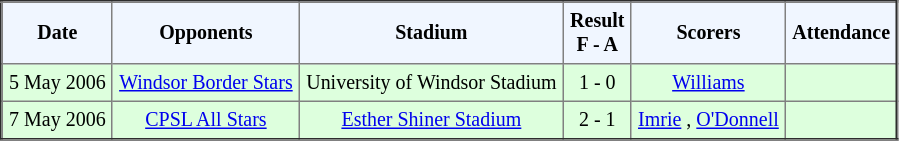<table border="2" cellpadding="4" style="border-collapse:collapse; text-align:center; font-size:smaller;">
<tr style="background:#f0f6ff;">
<th><strong>Date</strong></th>
<th><strong>Opponents</strong></th>
<th><strong>Stadium</strong></th>
<th><strong>Result<br>F - A</strong></th>
<th><strong>Scorers</strong></th>
<th><strong>Attendance</strong></th>
</tr>
<tr bgcolor="ddffdd">
<td>5 May 2006</td>
<td><a href='#'>Windsor Border Stars</a></td>
<td>University of Windsor Stadium</td>
<td>1 - 0</td>
<td><a href='#'>Williams</a> </td>
<td></td>
</tr>
<tr bgcolor="ddffdd">
<td>7 May 2006</td>
<td><a href='#'>CPSL All Stars</a></td>
<td><a href='#'>Esther Shiner Stadium</a></td>
<td>2 - 1</td>
<td><a href='#'>Imrie</a> , <a href='#'>O'Donnell</a> </td>
<td></td>
</tr>
</table>
